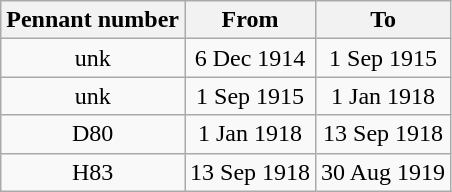<table class="wikitable" style="text-align:center">
<tr>
<th>Pennant number</th>
<th>From</th>
<th>To</th>
</tr>
<tr>
<td>unk</td>
<td>6 Dec 1914</td>
<td>1 Sep 1915</td>
</tr>
<tr>
<td>unk</td>
<td>1 Sep 1915</td>
<td>1 Jan 1918</td>
</tr>
<tr>
<td>D80</td>
<td>1 Jan 1918</td>
<td>13 Sep 1918</td>
</tr>
<tr>
<td>H83</td>
<td>13 Sep 1918</td>
<td>30 Aug 1919</td>
</tr>
</table>
